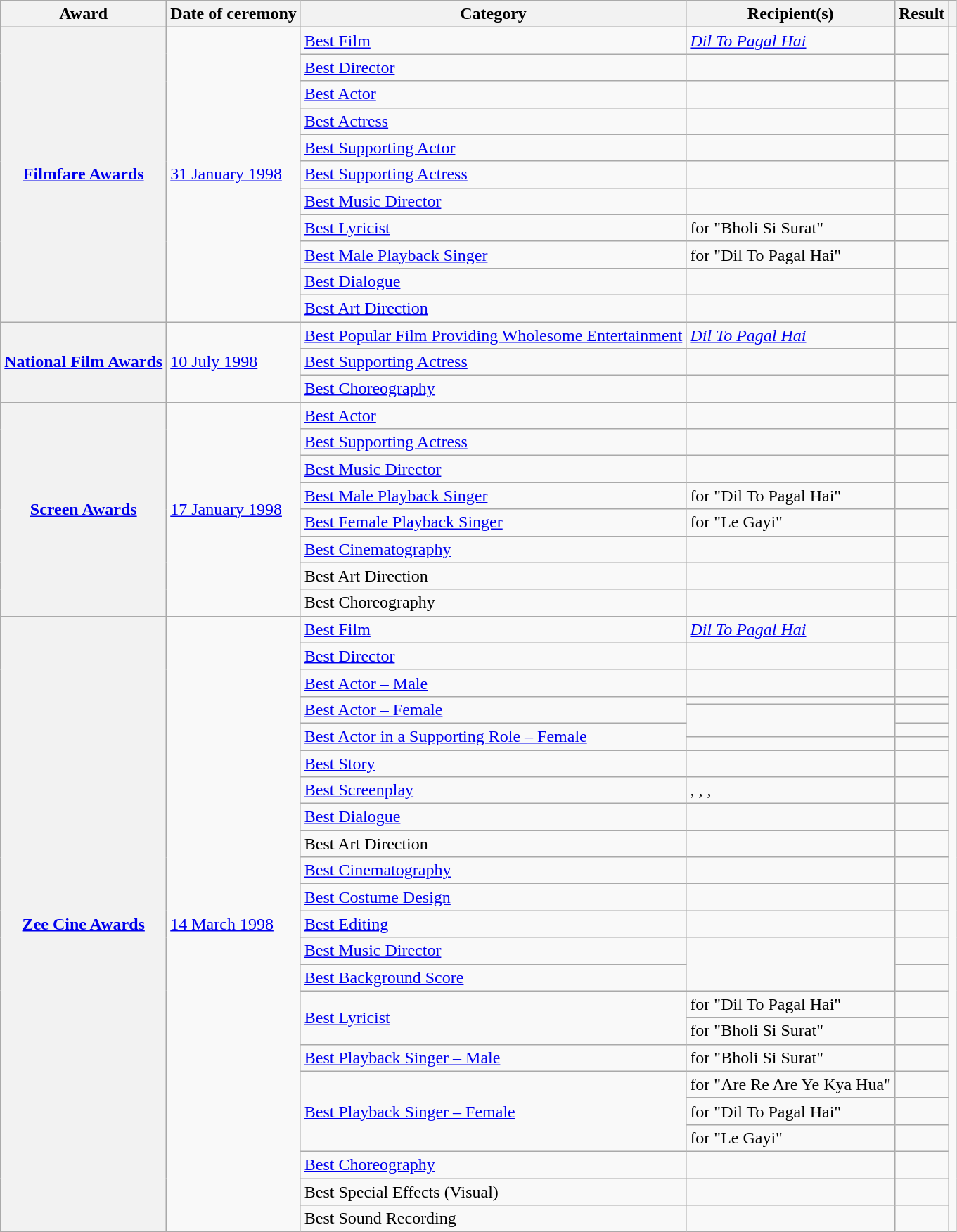<table class="wikitable plainrowheaders sortable">
<tr>
<th scope="col">Award</th>
<th scope="col">Date of ceremony</th>
<th scope="col">Category</th>
<th scope="col">Recipient(s)</th>
<th scope="col">Result</th>
<th scope="col" class="unsortable"></th>
</tr>
<tr>
<th scope="rowgroup" rowspan="11"><a href='#'>Filmfare Awards</a></th>
<td rowspan="11"><a href='#'>31 January 1998</a></td>
<td><a href='#'>Best Film</a></td>
<td><em><a href='#'>Dil To Pagal Hai</a></em></td>
<td></td>
<td style="text-align:center;" rowspan="11"></td>
</tr>
<tr>
<td><a href='#'>Best Director</a></td>
<td></td>
<td></td>
</tr>
<tr>
<td><a href='#'>Best Actor</a></td>
<td></td>
<td></td>
</tr>
<tr>
<td><a href='#'>Best Actress</a></td>
<td></td>
<td></td>
</tr>
<tr>
<td><a href='#'>Best Supporting Actor</a></td>
<td></td>
<td></td>
</tr>
<tr>
<td><a href='#'>Best Supporting Actress</a></td>
<td></td>
<td></td>
</tr>
<tr>
<td><a href='#'>Best Music Director</a></td>
<td></td>
<td></td>
</tr>
<tr>
<td><a href='#'>Best Lyricist</a></td>
<td> for "Bholi Si Surat"</td>
<td></td>
</tr>
<tr>
<td><a href='#'>Best Male Playback Singer</a></td>
<td> for "Dil To Pagal Hai"</td>
<td></td>
</tr>
<tr>
<td><a href='#'>Best Dialogue</a></td>
<td></td>
<td></td>
</tr>
<tr>
<td><a href='#'>Best Art Direction</a></td>
<td></td>
<td></td>
</tr>
<tr>
<th scope="rowgroup" rowspan="3"><a href='#'>National Film Awards</a></th>
<td rowspan="3"><a href='#'>10 July 1998</a></td>
<td><a href='#'>Best Popular Film Providing Wholesome Entertainment</a></td>
<td><em><a href='#'>Dil To Pagal Hai</a></em></td>
<td></td>
<td style="text-align:center;" rowspan="3"></td>
</tr>
<tr>
<td><a href='#'>Best Supporting Actress</a></td>
<td></td>
<td></td>
</tr>
<tr>
<td><a href='#'>Best Choreography</a></td>
<td></td>
<td></td>
</tr>
<tr>
<th scope="rowgroup" rowspan="8"><a href='#'>Screen Awards</a></th>
<td rowspan="8"><a href='#'>17 January 1998</a></td>
<td><a href='#'>Best Actor</a></td>
<td></td>
<td></td>
<td style="text-align:center;" rowspan="8"></td>
</tr>
<tr>
<td><a href='#'>Best Supporting Actress</a></td>
<td></td>
<td></td>
</tr>
<tr>
<td><a href='#'>Best Music Director</a></td>
<td></td>
<td></td>
</tr>
<tr>
<td><a href='#'>Best Male Playback Singer</a></td>
<td> for "Dil To Pagal Hai"</td>
<td></td>
</tr>
<tr>
<td><a href='#'>Best Female Playback Singer</a></td>
<td> for "Le Gayi"</td>
<td></td>
</tr>
<tr>
<td><a href='#'>Best Cinematography</a></td>
<td></td>
<td></td>
</tr>
<tr>
<td>Best Art Direction</td>
<td></td>
<td></td>
</tr>
<tr>
<td>Best Choreography</td>
<td></td>
<td></td>
</tr>
<tr>
<th rowspan="25" scope="rowgroup"><a href='#'>Zee Cine Awards</a></th>
<td rowspan="25"><a href='#'>14 March 1998</a></td>
<td><a href='#'>Best Film</a></td>
<td><em><a href='#'>Dil To Pagal Hai</a></em></td>
<td></td>
<td rowspan="25" style="text-align:center;"></td>
</tr>
<tr>
<td><a href='#'>Best Director</a></td>
<td></td>
<td></td>
</tr>
<tr>
<td><a href='#'>Best Actor – Male</a></td>
<td></td>
<td></td>
</tr>
<tr>
<td rowspan="2"><a href='#'>Best Actor – Female</a></td>
<td></td>
<td></td>
</tr>
<tr>
<td rowspan="2"></td>
<td></td>
</tr>
<tr>
<td rowspan="2"><a href='#'>Best Actor in a Supporting Role – Female</a></td>
<td></td>
</tr>
<tr>
<td></td>
<td></td>
</tr>
<tr>
<td><a href='#'>Best Story</a></td>
<td></td>
<td></td>
</tr>
<tr>
<td><a href='#'>Best Screenplay</a></td>
<td>, , , </td>
<td></td>
</tr>
<tr>
<td><a href='#'>Best Dialogue</a></td>
<td></td>
<td></td>
</tr>
<tr>
<td>Best Art Direction</td>
<td></td>
<td></td>
</tr>
<tr>
<td><a href='#'>Best Cinematography</a></td>
<td></td>
<td></td>
</tr>
<tr>
<td><a href='#'>Best Costume Design</a></td>
<td></td>
<td></td>
</tr>
<tr>
<td><a href='#'>Best Editing</a></td>
<td></td>
<td></td>
</tr>
<tr>
<td><a href='#'>Best Music Director</a></td>
<td rowspan="2"></td>
<td></td>
</tr>
<tr>
<td><a href='#'>Best Background Score</a></td>
<td></td>
</tr>
<tr>
<td rowspan="2"><a href='#'>Best Lyricist</a></td>
<td> for "Dil To Pagal Hai"</td>
<td></td>
</tr>
<tr>
<td> for "Bholi Si Surat"</td>
<td></td>
</tr>
<tr>
<td><a href='#'>Best Playback Singer – Male</a></td>
<td> for "Bholi Si Surat"</td>
<td></td>
</tr>
<tr>
<td rowspan="3"><a href='#'>Best Playback Singer – Female</a></td>
<td> for "Are Re Are Ye Kya Hua"</td>
<td></td>
</tr>
<tr>
<td> for "Dil To Pagal Hai"</td>
<td></td>
</tr>
<tr>
<td> for "Le Gayi"</td>
<td></td>
</tr>
<tr>
<td><a href='#'>Best Choreography</a></td>
<td></td>
<td></td>
</tr>
<tr>
<td>Best Special Effects (Visual)</td>
<td></td>
<td></td>
</tr>
<tr>
<td>Best Sound Recording</td>
<td></td>
<td></td>
</tr>
</table>
